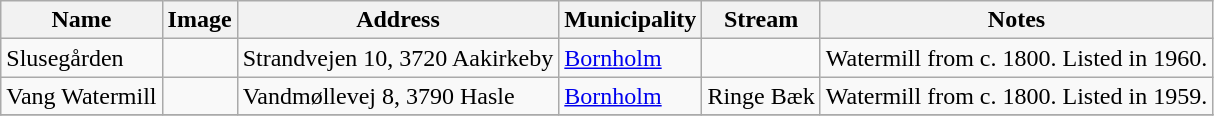<table class="wikitable sortable">
<tr>
<th>Name</th>
<th>Image</th>
<th>Address</th>
<th>Municipality</th>
<th>Stream</th>
<th>Notes</th>
</tr>
<tr>
<td>Slusegården</td>
<td></td>
<td>Strandvejen 10, 3720 Aakirkeby</td>
<td><a href='#'>Bornholm</a></td>
<td></td>
<td>Watermill from c. 1800. Listed in 1960.</td>
</tr>
<tr>
<td>Vang Watermill</td>
<td></td>
<td>Vandmøllevej 8, 3790 Hasle</td>
<td><a href='#'>Bornholm</a></td>
<td>Ringe Bæk</td>
<td>Watermill from c. 1800. Listed in 1959.</td>
</tr>
<tr>
</tr>
</table>
